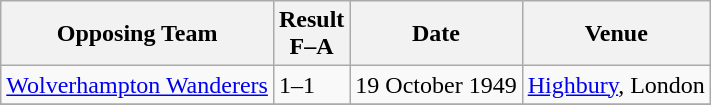<table class="wikitable">
<tr>
<th>Opposing Team</th>
<th>Result<br>F–A</th>
<th>Date</th>
<th>Venue</th>
</tr>
<tr>
<td><a href='#'>Wolverhampton Wanderers</a></td>
<td>1–1</td>
<td>19 October 1949</td>
<td><a href='#'>Highbury</a>, London</td>
</tr>
<tr>
</tr>
</table>
